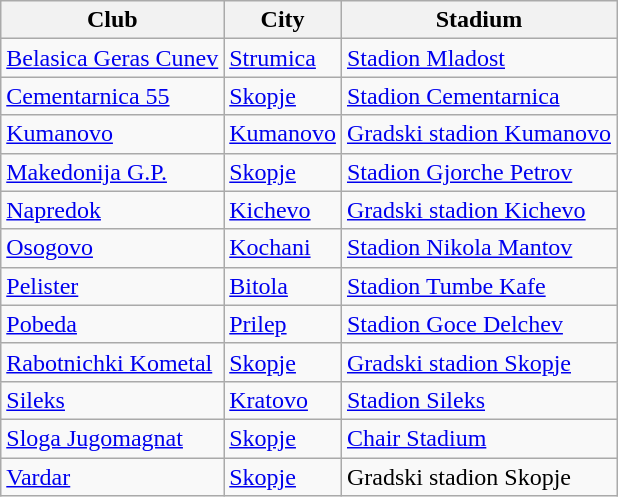<table class="wikitable">
<tr>
<th>Club</th>
<th>City</th>
<th>Stadium</th>
</tr>
<tr>
<td><a href='#'>Belasica Geras Cunev</a></td>
<td><a href='#'>Strumica</a></td>
<td><a href='#'>Stadion Mladost</a></td>
</tr>
<tr>
<td><a href='#'>Cementarnica 55</a></td>
<td><a href='#'>Skopje</a></td>
<td><a href='#'>Stadion Cementarnica</a></td>
</tr>
<tr>
<td><a href='#'>Kumanovo</a></td>
<td><a href='#'>Kumanovo</a></td>
<td><a href='#'>Gradski stadion Kumanovo</a></td>
</tr>
<tr>
<td><a href='#'>Makedonija G.P.</a></td>
<td><a href='#'>Skopje</a></td>
<td><a href='#'>Stadion Gjorche Petrov</a></td>
</tr>
<tr>
<td><a href='#'>Napredok</a></td>
<td><a href='#'>Kichevo</a></td>
<td><a href='#'>Gradski stadion Kichevo</a></td>
</tr>
<tr>
<td><a href='#'>Osogovo</a></td>
<td><a href='#'>Kochani</a></td>
<td><a href='#'>Stadion Nikola Mantov</a></td>
</tr>
<tr>
<td><a href='#'>Pelister</a></td>
<td><a href='#'>Bitola</a></td>
<td><a href='#'>Stadion Tumbe Kafe</a></td>
</tr>
<tr>
<td><a href='#'>Pobeda</a></td>
<td><a href='#'>Prilep</a></td>
<td><a href='#'>Stadion Goce Delchev</a></td>
</tr>
<tr>
<td><a href='#'>Rabotnichki Kometal</a></td>
<td><a href='#'>Skopje</a></td>
<td><a href='#'>Gradski stadion Skopje</a></td>
</tr>
<tr>
<td><a href='#'>Sileks</a></td>
<td><a href='#'>Kratovo</a></td>
<td><a href='#'>Stadion Sileks</a></td>
</tr>
<tr>
<td><a href='#'>Sloga Jugomagnat</a></td>
<td><a href='#'>Skopje</a></td>
<td><a href='#'>Chair Stadium</a></td>
</tr>
<tr>
<td><a href='#'>Vardar</a></td>
<td><a href='#'>Skopje</a></td>
<td>Gradski stadion Skopje</td>
</tr>
</table>
